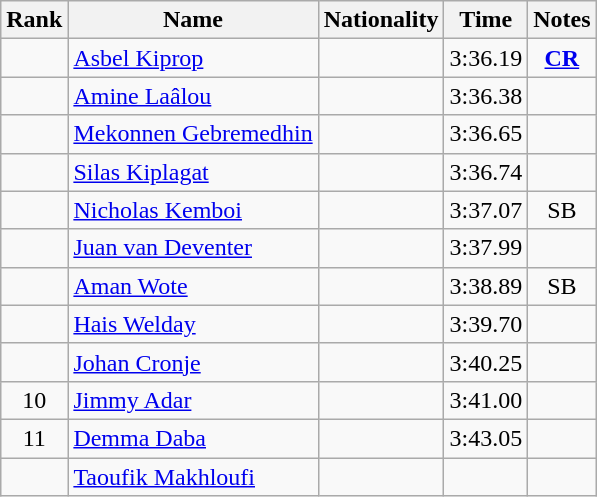<table class="wikitable sortable" style="text-align:center">
<tr>
<th>Rank</th>
<th>Name</th>
<th>Nationality</th>
<th>Time</th>
<th>Notes</th>
</tr>
<tr>
<td></td>
<td align=left><a href='#'>Asbel Kiprop</a></td>
<td align=left></td>
<td>3:36.19</td>
<td><strong><a href='#'>CR</a></strong></td>
</tr>
<tr>
<td></td>
<td align=left><a href='#'>Amine Laâlou</a></td>
<td align=left></td>
<td>3:36.38</td>
<td></td>
</tr>
<tr>
<td></td>
<td align=left><a href='#'>Mekonnen Gebremedhin</a></td>
<td align=left></td>
<td>3:36.65</td>
<td></td>
</tr>
<tr>
<td></td>
<td align=left><a href='#'>Silas Kiplagat</a></td>
<td align=left></td>
<td>3:36.74</td>
<td></td>
</tr>
<tr>
<td></td>
<td align=left><a href='#'>Nicholas Kemboi</a></td>
<td align=left></td>
<td>3:37.07</td>
<td>SB</td>
</tr>
<tr>
<td></td>
<td align=left><a href='#'>Juan van Deventer</a></td>
<td align=left></td>
<td>3:37.99</td>
<td></td>
</tr>
<tr>
<td></td>
<td align=left><a href='#'>Aman Wote</a></td>
<td align=left></td>
<td>3:38.89</td>
<td>SB</td>
</tr>
<tr>
<td></td>
<td align=left><a href='#'>Hais Welday</a></td>
<td align=left></td>
<td>3:39.70</td>
<td></td>
</tr>
<tr>
<td></td>
<td align=left><a href='#'>Johan Cronje</a></td>
<td align=left></td>
<td>3:40.25</td>
<td></td>
</tr>
<tr>
<td>10</td>
<td align=left><a href='#'>Jimmy Adar</a></td>
<td align=left></td>
<td>3:41.00</td>
<td></td>
</tr>
<tr>
<td>11</td>
<td align=left><a href='#'>Demma Daba</a></td>
<td align=left></td>
<td>3:43.05</td>
<td></td>
</tr>
<tr>
<td></td>
<td align=left><a href='#'>Taoufik Makhloufi</a></td>
<td align=left></td>
<td></td>
<td></td>
</tr>
</table>
